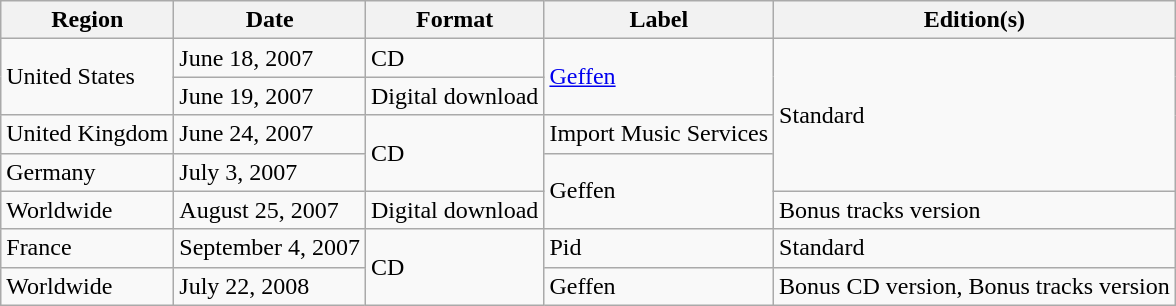<table class="wikitable">
<tr>
<th>Region</th>
<th>Date</th>
<th>Format</th>
<th>Label</th>
<th>Edition(s)</th>
</tr>
<tr>
<td rowspan="2">United States</td>
<td rowspan="1">June 18, 2007</td>
<td rowspan="1">CD</td>
<td rowspan="2"><a href='#'>Geffen</a></td>
<td rowspan="4">Standard</td>
</tr>
<tr>
<td>June 19, 2007</td>
<td>Digital download</td>
</tr>
<tr>
<td>United Kingdom</td>
<td>June 24, 2007</td>
<td rowspan="2">CD</td>
<td>Import Music Services</td>
</tr>
<tr>
<td>Germany</td>
<td>July 3, 2007</td>
<td rowspan="2">Geffen</td>
</tr>
<tr>
<td>Worldwide</td>
<td>August 25, 2007</td>
<td>Digital download</td>
<td>Bonus tracks version</td>
</tr>
<tr>
<td>France</td>
<td>September 4, 2007</td>
<td rowspan="2">CD</td>
<td>Pid</td>
<td>Standard</td>
</tr>
<tr>
<td>Worldwide</td>
<td>July 22, 2008</td>
<td>Geffen</td>
<td>Bonus CD version, Bonus tracks version</td>
</tr>
</table>
